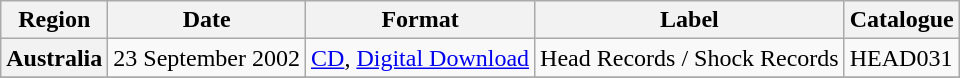<table class="wikitable plainrowheaders">
<tr>
<th scope="col">Region</th>
<th scope="col">Date</th>
<th scope="col">Format</th>
<th scope="col">Label</th>
<th scope="col">Catalogue</th>
</tr>
<tr>
<th scope="row">Australia</th>
<td>23 September 2002</td>
<td><a href='#'>CD</a>, <a href='#'>Digital Download</a></td>
<td>Head Records / Shock Records</td>
<td>HEAD031</td>
</tr>
<tr>
</tr>
</table>
